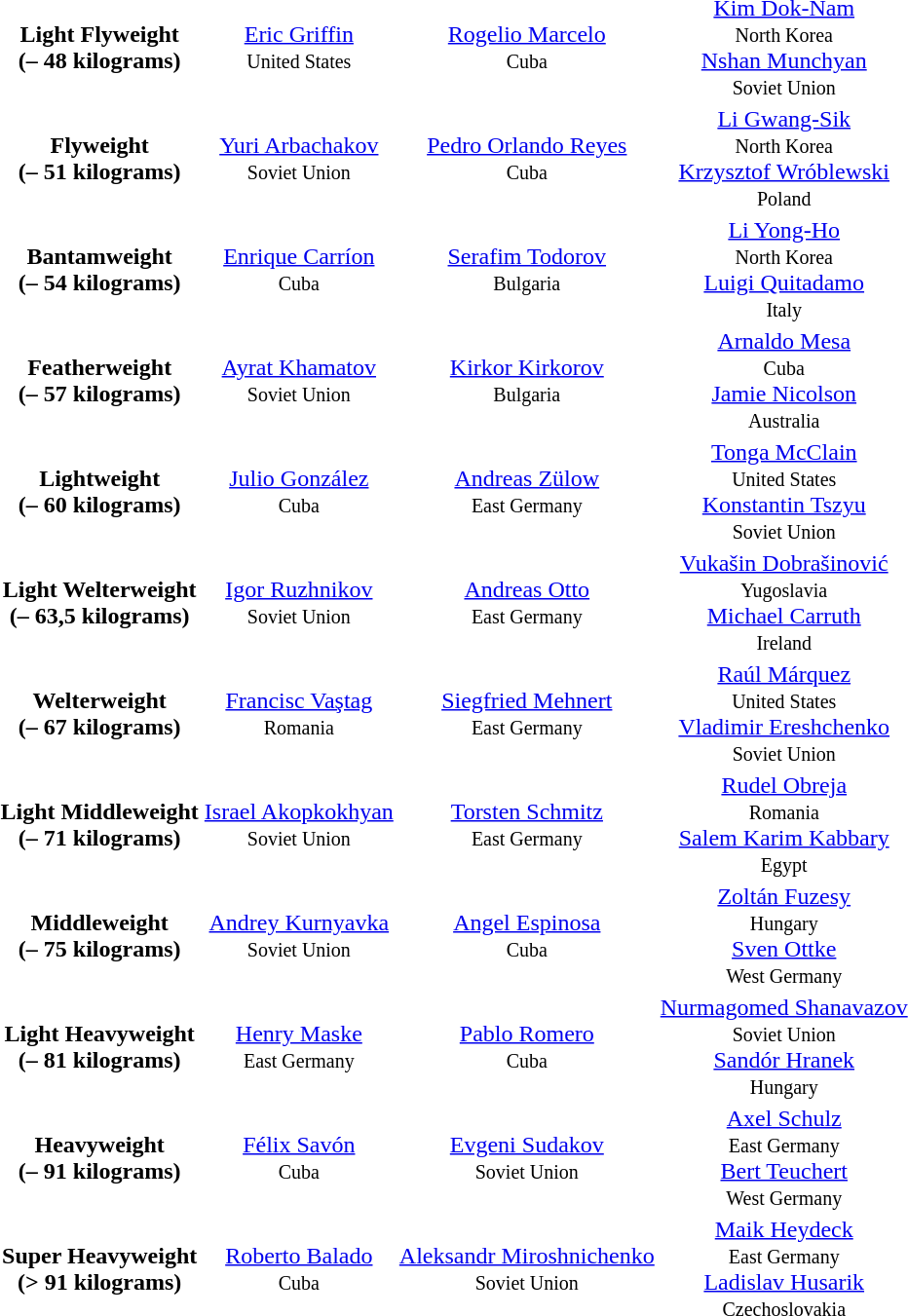<table>
<tr align="center">
<td><strong>Light Flyweight<br>(– 48 kilograms)</strong></td>
<td> <a href='#'>Eric Griffin</a><br><small>United States</small></td>
<td> <a href='#'>Rogelio Marcelo</a><br><small>Cuba</small></td>
<td> <a href='#'>Kim Dok-Nam</a><br><small>North Korea</small><br> <a href='#'>Nshan Munchyan</a><br><small>Soviet Union</small></td>
</tr>
<tr align="center">
<td><strong>Flyweight<br>(– 51 kilograms)</strong></td>
<td> <a href='#'>Yuri Arbachakov</a><br><small>Soviet Union</small></td>
<td> <a href='#'>Pedro Orlando Reyes</a><br><small>Cuba</small></td>
<td> <a href='#'>Li Gwang-Sik</a><br><small>North Korea</small><br> <a href='#'>Krzysztof Wróblewski</a><br><small>Poland</small></td>
</tr>
<tr align="center">
<td><strong>Bantamweight<br>(– 54 kilograms)</strong></td>
<td> <a href='#'>Enrique Carríon</a><br><small>Cuba</small></td>
<td> <a href='#'>Serafim Todorov</a><br><small>Bulgaria</small></td>
<td> <a href='#'>Li Yong-Ho</a><br><small>North Korea</small><br> <a href='#'>Luigi Quitadamo</a><br><small>Italy</small></td>
</tr>
<tr align="center">
<td><strong>Featherweight<br>(– 57 kilograms)</strong></td>
<td> <a href='#'>Ayrat Khamatov</a><br><small>Soviet Union</small></td>
<td> <a href='#'>Kirkor Kirkorov</a><br><small>Bulgaria</small></td>
<td> <a href='#'>Arnaldo Mesa</a><br><small>Cuba</small><br> <a href='#'>Jamie Nicolson</a><br><small>Australia</small></td>
</tr>
<tr align="center">
<td><strong>Lightweight<br>(– 60 kilograms)</strong></td>
<td> <a href='#'>Julio González</a><br><small>Cuba</small></td>
<td> <a href='#'>Andreas Zülow</a><br><small>East Germany</small></td>
<td> <a href='#'>Tonga McClain</a><br><small>United States</small><br> <a href='#'>Konstantin Tszyu</a><br><small>Soviet Union</small></td>
</tr>
<tr align="center">
<td><strong>Light Welterweight<br>(– 63,5 kilograms)</strong></td>
<td> <a href='#'>Igor Ruzhnikov</a><br><small>Soviet Union</small></td>
<td> <a href='#'>Andreas Otto</a><br><small>East Germany</small></td>
<td> <a href='#'>Vukašin Dobrašinović</a><br><small>Yugoslavia</small><br> <a href='#'>Michael Carruth</a><br><small>Ireland</small></td>
</tr>
<tr align="center">
<td><strong>Welterweight<br>(– 67 kilograms)</strong></td>
<td> <a href='#'>Francisc Vaştag</a><br><small>Romania</small></td>
<td> <a href='#'>Siegfried Mehnert</a><br><small>East Germany</small></td>
<td> <a href='#'>Raúl Márquez</a><br><small>United States</small><br> <a href='#'>Vladimir Ereshchenko</a><br><small>Soviet Union</small></td>
</tr>
<tr align="center">
<td><strong>Light Middleweight<br>(– 71 kilograms)</strong></td>
<td> <a href='#'>Israel Akopkokhyan</a><br><small>Soviet Union</small></td>
<td> <a href='#'>Torsten Schmitz</a><br><small>East Germany</small></td>
<td> <a href='#'>Rudel Obreja</a><br><small>Romania</small><br> <a href='#'>Salem Karim Kabbary</a><br><small>Egypt</small></td>
</tr>
<tr align="center">
<td><strong>Middleweight<br>(– 75 kilograms)</strong></td>
<td> <a href='#'>Andrey Kurnyavka</a><br><small>Soviet Union</small></td>
<td> <a href='#'>Angel Espinosa</a><br><small>Cuba</small></td>
<td> <a href='#'>Zoltán Fuzesy</a><br><small>Hungary</small><br> <a href='#'>Sven Ottke</a><br><small>West Germany</small></td>
</tr>
<tr align="center">
<td><strong>Light Heavyweight<br>(– 81 kilograms)</strong></td>
<td> <a href='#'>Henry Maske</a><br><small>East Germany</small></td>
<td> <a href='#'>Pablo Romero</a><br><small>Cuba</small></td>
<td> <a href='#'>Nurmagomed Shanavazov</a><br><small>Soviet Union</small><br> <a href='#'>Sandór Hranek</a><br><small>Hungary</small></td>
</tr>
<tr align="center">
<td><strong>Heavyweight<br>(– 91 kilograms)</strong></td>
<td> <a href='#'>Félix Savón</a><br><small>Cuba</small></td>
<td> <a href='#'>Evgeni Sudakov</a><br><small>Soviet Union</small></td>
<td> <a href='#'>Axel Schulz</a><br><small>East Germany</small><br> <a href='#'>Bert Teuchert</a><br><small>West Germany</small></td>
</tr>
<tr align="center">
<td><strong>Super Heavyweight<br>(> 91 kilograms)</strong></td>
<td> <a href='#'>Roberto Balado</a><br><small>Cuba</small></td>
<td> <a href='#'>Aleksandr Miroshnichenko</a><br><small>Soviet Union</small></td>
<td> <a href='#'>Maik Heydeck</a><br><small>East Germany</small><br> <a href='#'>Ladislav Husarik</a><br><small>Czechoslovakia</small></td>
</tr>
</table>
